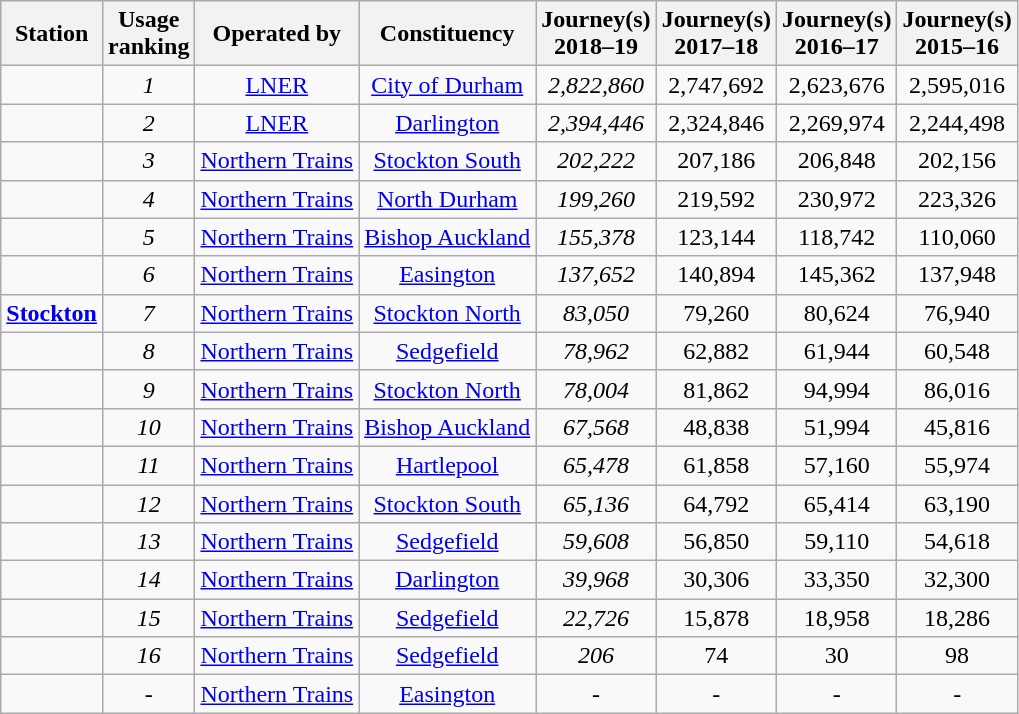<table class="wikitable sortable" style="text-align: center">
<tr>
<th>Station</th>
<th>Usage<br>ranking</th>
<th>Operated by</th>
<th>Constituency</th>
<th>Journey(s)<br>2018–19</th>
<th>Journey(s)<br>2017–18</th>
<th>Journey(s)<br>2016–17</th>
<th>Journey(s)<br>2015–16</th>
</tr>
<tr>
<td><strong></strong></td>
<td><em>1</em></td>
<td><a href='#'>LNER</a></td>
<td><a href='#'>City of Durham</a></td>
<td><em>2,822,860</em></td>
<td>2,747,692</td>
<td>2,623,676</td>
<td>2,595,016</td>
</tr>
<tr>
<td><strong></strong></td>
<td><em>2</em></td>
<td><a href='#'>LNER</a></td>
<td><a href='#'>Darlington</a></td>
<td><em>2,394,446</em></td>
<td>2,324,846</td>
<td>2,269,974</td>
<td>2,244,498</td>
</tr>
<tr>
<td><strong></strong></td>
<td><em>3</em></td>
<td><a href='#'>Northern Trains</a></td>
<td><a href='#'>Stockton South</a></td>
<td><em>202,222</em></td>
<td>207,186</td>
<td>206,848</td>
<td>202,156</td>
</tr>
<tr>
<td><strong></strong></td>
<td><em>4</em></td>
<td><a href='#'>Northern Trains</a></td>
<td><a href='#'>North Durham</a></td>
<td><em>199,260</em></td>
<td>219,592</td>
<td>230,972</td>
<td>223,326</td>
</tr>
<tr>
<td><strong></strong></td>
<td><em>5</em></td>
<td><a href='#'>Northern Trains</a></td>
<td><a href='#'>Bishop Auckland</a></td>
<td><em>155,378</em></td>
<td>123,144</td>
<td>118,742</td>
<td>110,060</td>
</tr>
<tr>
<td><strong></strong></td>
<td><em>6</em></td>
<td><a href='#'>Northern Trains</a></td>
<td><a href='#'>Easington</a></td>
<td><em>137,652</em></td>
<td>140,894</td>
<td>145,362</td>
<td>137,948</td>
</tr>
<tr>
<td><strong><a href='#'>Stockton</a></strong></td>
<td><em>7</em></td>
<td><a href='#'>Northern Trains</a></td>
<td><a href='#'>Stockton North</a></td>
<td><em>83,050</em></td>
<td>79,260</td>
<td>80,624</td>
<td>76,940</td>
</tr>
<tr>
<td><strong></strong></td>
<td><em>8</em></td>
<td><a href='#'>Northern Trains</a></td>
<td><a href='#'>Sedgefield</a></td>
<td><em>78,962</em></td>
<td>62,882</td>
<td>61,944</td>
<td>60,548</td>
</tr>
<tr>
<td><strong></strong></td>
<td><em>9</em></td>
<td><a href='#'>Northern Trains</a></td>
<td><a href='#'>Stockton North</a></td>
<td><em>78,004</em></td>
<td>81,862</td>
<td>94,994</td>
<td>86,016</td>
</tr>
<tr>
<td><strong></strong></td>
<td><em>10</em></td>
<td><a href='#'>Northern Trains</a></td>
<td><a href='#'>Bishop Auckland</a></td>
<td><em>67,568</em></td>
<td>48,838</td>
<td>51,994</td>
<td>45,816</td>
</tr>
<tr>
<td><strong></strong></td>
<td><em>11</em></td>
<td><a href='#'>Northern Trains</a></td>
<td><a href='#'>Hartlepool</a></td>
<td><em>65,478</em></td>
<td>61,858</td>
<td>57,160</td>
<td>55,974</td>
</tr>
<tr>
<td><strong></strong></td>
<td><em>12</em></td>
<td><a href='#'>Northern Trains</a></td>
<td><a href='#'>Stockton South</a></td>
<td><em>65,136</em></td>
<td>64,792</td>
<td>65,414</td>
<td>63,190</td>
</tr>
<tr>
<td><strong></strong></td>
<td><em>13</em></td>
<td><a href='#'>Northern Trains</a></td>
<td><a href='#'>Sedgefield</a></td>
<td><em>59,608</em></td>
<td>56,850</td>
<td>59,110</td>
<td>54,618</td>
</tr>
<tr>
<td><strong></strong></td>
<td><em>14</em></td>
<td><a href='#'>Northern Trains</a></td>
<td><a href='#'>Darlington</a></td>
<td><em>39,968</em></td>
<td>30,306</td>
<td>33,350</td>
<td>32,300</td>
</tr>
<tr>
<td><strong></strong></td>
<td><em>15</em></td>
<td><a href='#'>Northern Trains</a></td>
<td><a href='#'>Sedgefield</a></td>
<td><em>22,726</em></td>
<td>15,878</td>
<td>18,958</td>
<td>18,286</td>
</tr>
<tr>
<td><strong></strong></td>
<td><em>16</em></td>
<td><a href='#'>Northern Trains</a></td>
<td><a href='#'>Sedgefield</a></td>
<td><em>206</em></td>
<td>74</td>
<td>30</td>
<td>98</td>
</tr>
<tr>
<td><strong></strong></td>
<td><em>-</em></td>
<td><a href='#'>Northern Trains</a></td>
<td><a href='#'>Easington</a></td>
<td><em>-</em></td>
<td>-</td>
<td>-</td>
<td>-</td>
</tr>
</table>
